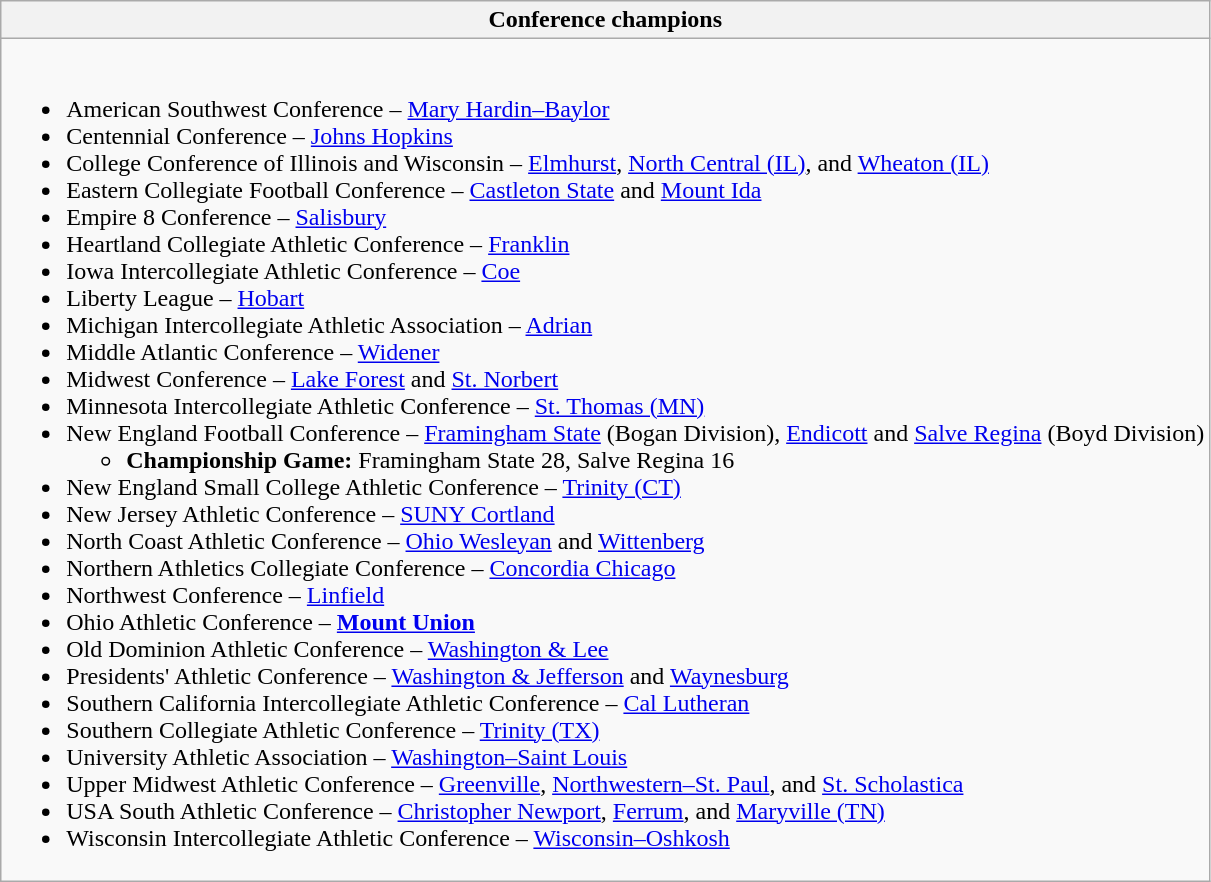<table class="wikitable">
<tr>
<th>Conference champions</th>
</tr>
<tr>
<td><br><ul><li>American Southwest Conference – <a href='#'>Mary Hardin–Baylor</a></li><li>Centennial Conference – <a href='#'>Johns Hopkins</a></li><li>College Conference of Illinois and Wisconsin – <a href='#'>Elmhurst</a>, <a href='#'>North Central (IL)</a>, and <a href='#'>Wheaton (IL)</a></li><li>Eastern Collegiate Football Conference – <a href='#'>Castleton State</a> and <a href='#'>Mount Ida</a></li><li>Empire 8 Conference – <a href='#'>Salisbury</a></li><li>Heartland Collegiate Athletic Conference – <a href='#'>Franklin</a></li><li>Iowa Intercollegiate Athletic Conference – <a href='#'>Coe</a></li><li>Liberty League – <a href='#'>Hobart</a></li><li>Michigan Intercollegiate Athletic Association – <a href='#'>Adrian</a></li><li>Middle Atlantic Conference – <a href='#'>Widener</a></li><li>Midwest Conference – <a href='#'>Lake Forest</a> and <a href='#'>St. Norbert</a></li><li>Minnesota Intercollegiate Athletic Conference – <a href='#'>St. Thomas (MN)</a></li><li>New England Football Conference – <a href='#'>Framingham State</a> (Bogan Division), <a href='#'>Endicott</a> and <a href='#'>Salve Regina</a> (Boyd Division)<ul><li><strong>Championship Game:</strong> Framingham State 28, Salve Regina 16</li></ul></li><li>New England Small College Athletic Conference – <a href='#'>Trinity (CT)</a></li><li>New Jersey Athletic Conference – <a href='#'>SUNY Cortland</a></li><li>North Coast Athletic Conference –  <a href='#'>Ohio Wesleyan</a> and <a href='#'>Wittenberg</a></li><li>Northern Athletics Collegiate Conference – <a href='#'>Concordia Chicago</a></li><li>Northwest Conference – <a href='#'>Linfield</a></li><li>Ohio Athletic Conference – <strong><a href='#'>Mount Union</a></strong></li><li>Old Dominion Athletic Conference – <a href='#'>Washington & Lee</a></li><li>Presidents' Athletic Conference – <a href='#'>Washington & Jefferson</a> and <a href='#'>Waynesburg</a></li><li>Southern California Intercollegiate Athletic Conference – <a href='#'>Cal Lutheran</a></li><li>Southern Collegiate Athletic Conference – <a href='#'>Trinity (TX)</a></li><li>University Athletic Association – <a href='#'>Washington–Saint Louis</a></li><li>Upper Midwest Athletic Conference – <a href='#'>Greenville</a>, <a href='#'>Northwestern–St. Paul</a>, and <a href='#'>St. Scholastica</a></li><li>USA South Athletic Conference – <a href='#'>Christopher Newport</a>, <a href='#'>Ferrum</a>, and <a href='#'>Maryville (TN)</a></li><li>Wisconsin Intercollegiate Athletic Conference – <a href='#'>Wisconsin–Oshkosh</a></li></ul></td>
</tr>
</table>
